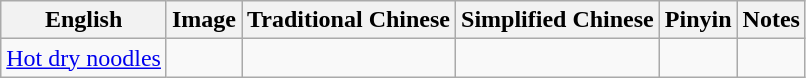<table class="wikitable">
<tr>
<th>English</th>
<th>Image</th>
<th>Traditional Chinese</th>
<th>Simplified Chinese</th>
<th>Pinyin</th>
<th>Notes</th>
</tr>
<tr>
<td><a href='#'>Hot dry noodles</a></td>
<td></td>
<td></td>
<td></td>
<td></td>
<td></td>
</tr>
</table>
